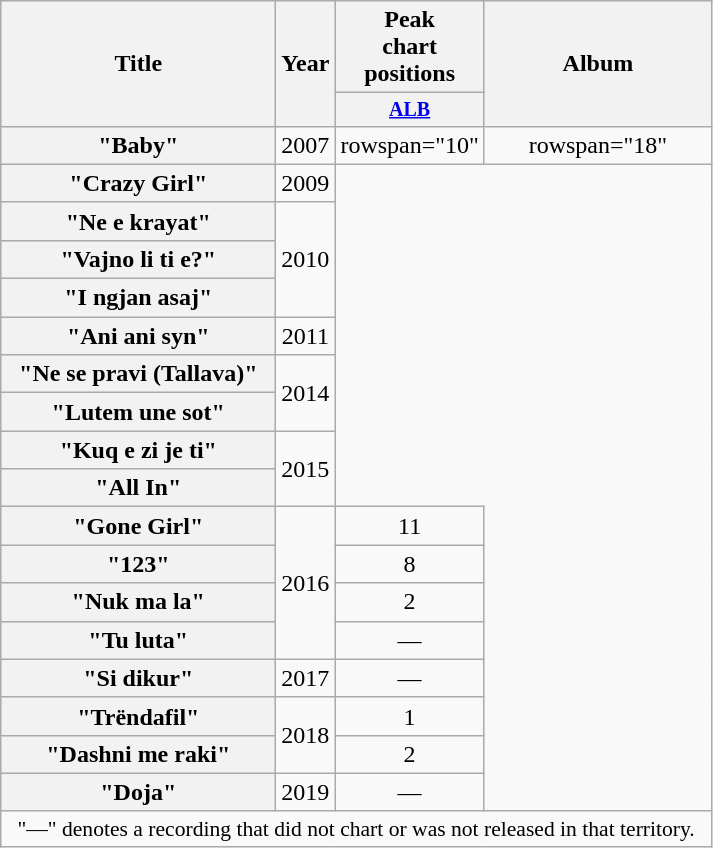<table class="wikitable plainrowheaders" style="text-align:center;">
<tr>
<th scope="col" rowspan="2" style="width:11em;">Title</th>
<th scope="col" rowspan="2" style="width:2em;">Year</th>
<th scope="col" colspan="1">Peak<br>chart<br>positions</th>
<th scope="col" rowspan="2" style="width:9em;">Album</th>
</tr>
<tr>
<th style="width:40px; font-size:smaller;"><a href='#'>ALB</a><br></th>
</tr>
<tr>
<th scope="row">"Baby"<br></th>
<td rowspan="1">2007</td>
<td>rowspan="10" </td>
<td>rowspan="18" </td>
</tr>
<tr>
<th scope="row">"Crazy Girl"<br></th>
<td rowspan="1">2009</td>
</tr>
<tr>
<th scope="row">"Ne e krayat"<br></th>
<td rowspan="3">2010</td>
</tr>
<tr>
<th scope="row">"Vajno li ti e?"<br></th>
</tr>
<tr>
<th scope="row">"I ngjan asaj"<br></th>
</tr>
<tr>
<th scope="row">"Ani ani syn"<br></th>
<td>2011</td>
</tr>
<tr>
<th scope="row">"Ne se pravi (Tallava)"<br></th>
<td rowspan="2">2014</td>
</tr>
<tr>
<th scope="row">"Lutem une sot"<br></th>
</tr>
<tr>
<th scope="row">"Kuq e zi je ti"<br></th>
<td rowspan="2">2015</td>
</tr>
<tr>
<th scope="row">"All In"<br></th>
</tr>
<tr>
<th scope="row">"Gone Girl"<br></th>
<td rowspan="4">2016</td>
<td>11</td>
</tr>
<tr>
<th scope="row">"123"<br></th>
<td>8</td>
</tr>
<tr>
<th scope="row">"Nuk ma la"<br></th>
<td>2</td>
</tr>
<tr>
<th scope="row">"Tu luta"<br></th>
<td>—</td>
</tr>
<tr>
<th scope="row">"Si dikur"<br></th>
<td>2017</td>
<td>—</td>
</tr>
<tr>
<th scope="row">"Trëndafil"<br></th>
<td rowspan="2">2018</td>
<td>1</td>
</tr>
<tr>
<th scope="row">"Dashni me raki"<br></th>
<td>2</td>
</tr>
<tr>
<th scope="row">"Doja"<br></th>
<td>2019</td>
<td>—</td>
</tr>
<tr>
<td colspan="11" style="font-size:90%">"—" denotes a recording that did not chart or was not released in that territory.</td>
</tr>
</table>
